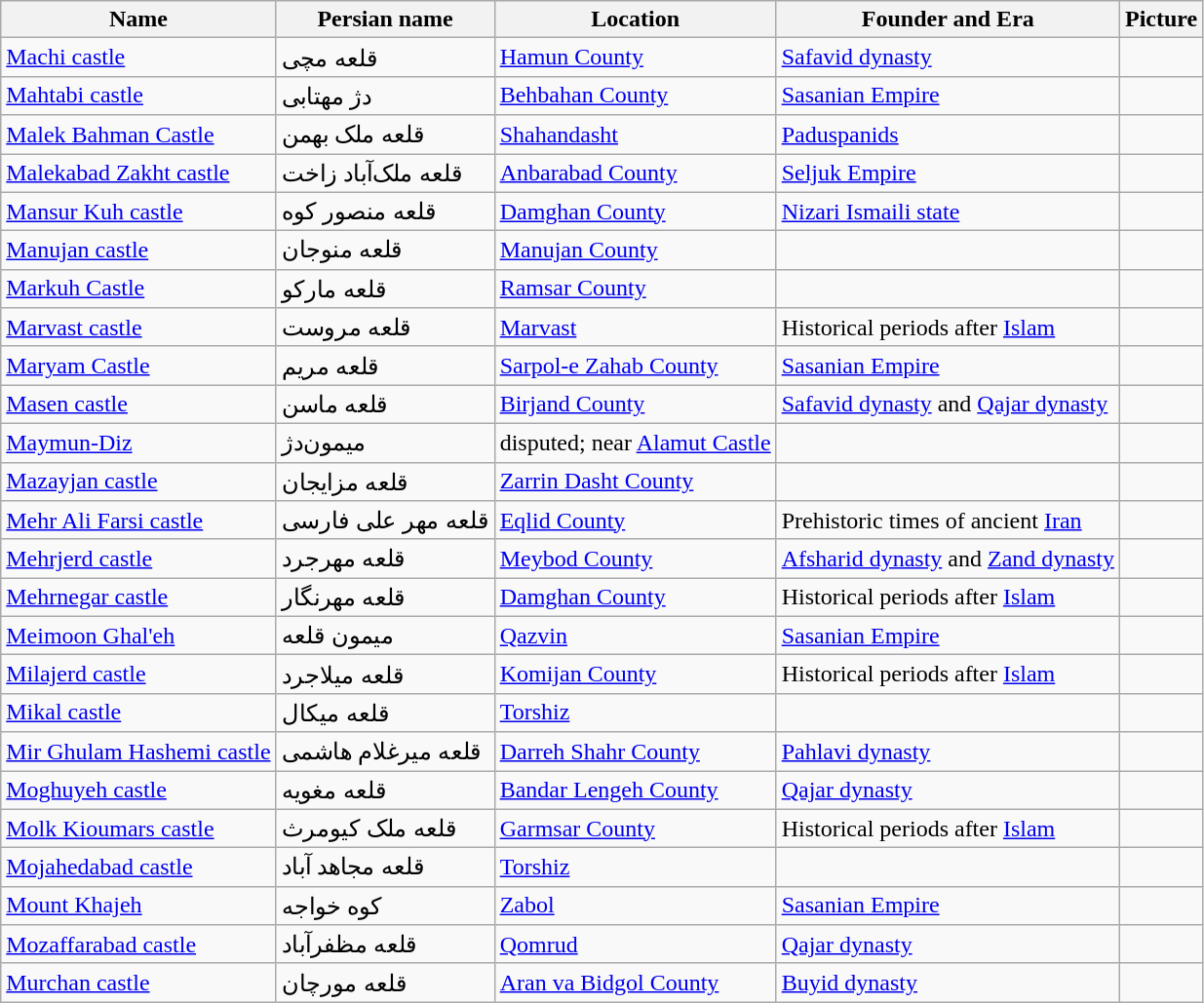<table class="wikitable">
<tr>
<th>Name</th>
<th>Persian name</th>
<th>Location</th>
<th>Founder and Era</th>
<th>Picture</th>
</tr>
<tr>
<td><a href='#'>Machi castle</a></td>
<td>قلعه مچی</td>
<td><a href='#'>Hamun County</a></td>
<td><a href='#'>Safavid dynasty</a></td>
<td align="center"></td>
</tr>
<tr>
<td><a href='#'>Mahtabi castle</a></td>
<td>دژ مهتابی</td>
<td><a href='#'>Behbahan County</a></td>
<td><a href='#'>Sasanian Empire</a></td>
<td></td>
</tr>
<tr>
<td><a href='#'>Malek Bahman Castle</a></td>
<td>قلعه ملک بهمن</td>
<td><a href='#'>Shahandasht</a></td>
<td><a href='#'>Paduspanids</a></td>
<td align="center"></td>
</tr>
<tr>
<td><a href='#'>Malekabad Zakht castle</a></td>
<td>قلعه ملک‌آباد زاخت</td>
<td><a href='#'>Anbarabad County</a></td>
<td><a href='#'>Seljuk Empire</a></td>
<td></td>
</tr>
<tr>
<td><a href='#'>Mansur Kuh castle</a></td>
<td>قلعه منصور کوه</td>
<td><a href='#'>Damghan County</a></td>
<td><a href='#'>Nizari Ismaili state</a></td>
<td align="center"></td>
</tr>
<tr>
<td><a href='#'>Manujan castle</a></td>
<td>قلعه منوجان</td>
<td><a href='#'>Manujan County</a></td>
<td></td>
<td align="center"></td>
</tr>
<tr>
<td><a href='#'>Markuh Castle</a></td>
<td>قلعه مارکو</td>
<td><a href='#'>Ramsar County</a></td>
<td></td>
<td align="center"></td>
</tr>
<tr>
<td><a href='#'>Marvast castle</a></td>
<td>قلعه مروست</td>
<td><a href='#'>Marvast</a></td>
<td>Historical periods after <a href='#'>Islam</a></td>
<td></td>
</tr>
<tr>
<td><a href='#'>Maryam Castle</a></td>
<td>قلعه مریم</td>
<td><a href='#'>Sarpol-e Zahab County</a></td>
<td><a href='#'>Sasanian Empire</a></td>
<td></td>
</tr>
<tr>
<td><a href='#'>Masen castle</a></td>
<td>قلعه ماسن</td>
<td><a href='#'>Birjand County</a></td>
<td><a href='#'>Safavid dynasty</a> and <a href='#'>Qajar dynasty</a></td>
<td></td>
</tr>
<tr>
<td><a href='#'>Maymun-Diz</a></td>
<td>میمون‌دژ</td>
<td>disputed; near <a href='#'>Alamut Castle</a></td>
<td></td>
<td></td>
</tr>
<tr>
<td><a href='#'>Mazayjan castle</a></td>
<td>قلعه مزایجان</td>
<td><a href='#'>Zarrin Dasht County</a></td>
<td></td>
<td></td>
</tr>
<tr>
<td><a href='#'>Mehr Ali Farsi castle</a></td>
<td>قلعه مهر علی فارسی</td>
<td><a href='#'>Eqlid County</a></td>
<td>Prehistoric times of ancient <a href='#'>Iran</a></td>
<td></td>
</tr>
<tr>
<td><a href='#'>Mehrjerd castle</a></td>
<td>قلعه مهرجرد</td>
<td><a href='#'>Meybod County</a></td>
<td><a href='#'>Afsharid dynasty</a> and <a href='#'>Zand dynasty</a></td>
<td></td>
</tr>
<tr>
<td><a href='#'>Mehrnegar castle</a></td>
<td>قلعه مهرنگار</td>
<td><a href='#'>Damghan County</a></td>
<td>Historical periods after <a href='#'>Islam</a></td>
<td align="center"></td>
</tr>
<tr>
<td><a href='#'>Meimoon Ghal'eh</a></td>
<td>میمون قلعه</td>
<td><a href='#'>Qazvin</a></td>
<td><a href='#'>Sasanian Empire</a></td>
<td align="center"></td>
</tr>
<tr>
<td><a href='#'>Milajerd castle</a></td>
<td>قلعه میلاجرد</td>
<td><a href='#'>Komijan County</a></td>
<td>Historical periods after <a href='#'>Islam</a></td>
<td></td>
</tr>
<tr>
<td><a href='#'>Mikal castle</a></td>
<td>قلعه میکال</td>
<td><a href='#'>Torshiz</a></td>
<td></td>
<td></td>
</tr>
<tr>
<td><a href='#'>Mir Ghulam Hashemi castle</a></td>
<td>قلعه میرغلام هاشمی</td>
<td><a href='#'>Darreh Shahr County</a></td>
<td><a href='#'>Pahlavi dynasty</a></td>
<td align="center"></td>
</tr>
<tr>
<td><a href='#'>Moghuyeh castle</a></td>
<td>قلعه مغویه</td>
<td><a href='#'>Bandar Lengeh County</a></td>
<td><a href='#'>Qajar dynasty</a></td>
<td align="center"></td>
</tr>
<tr>
<td><a href='#'>Molk Kioumars castle</a></td>
<td>قلعه ملک کیومرث</td>
<td><a href='#'>Garmsar County</a></td>
<td>Historical periods after <a href='#'>Islam</a></td>
<td></td>
</tr>
<tr>
<td><a href='#'>Mojahedabad castle</a></td>
<td>قلعه مجاهد آباد</td>
<td><a href='#'>Torshiz</a></td>
<td></td>
<td></td>
</tr>
<tr>
<td><a href='#'>Mount Khajeh</a></td>
<td>کوه خواجه</td>
<td><a href='#'>Zabol</a></td>
<td><a href='#'>Sasanian Empire</a></td>
<td align="center"></td>
</tr>
<tr>
<td><a href='#'>Mozaffarabad castle</a></td>
<td>قلعه مظفرآباد</td>
<td><a href='#'>Qomrud</a></td>
<td><a href='#'>Qajar dynasty</a></td>
<td align="center"></td>
</tr>
<tr>
<td><a href='#'>Murchan castle</a></td>
<td>قلعه مورچان</td>
<td><a href='#'>Aran va Bidgol County</a></td>
<td><a href='#'>Buyid dynasty</a></td>
<td></td>
</tr>
</table>
